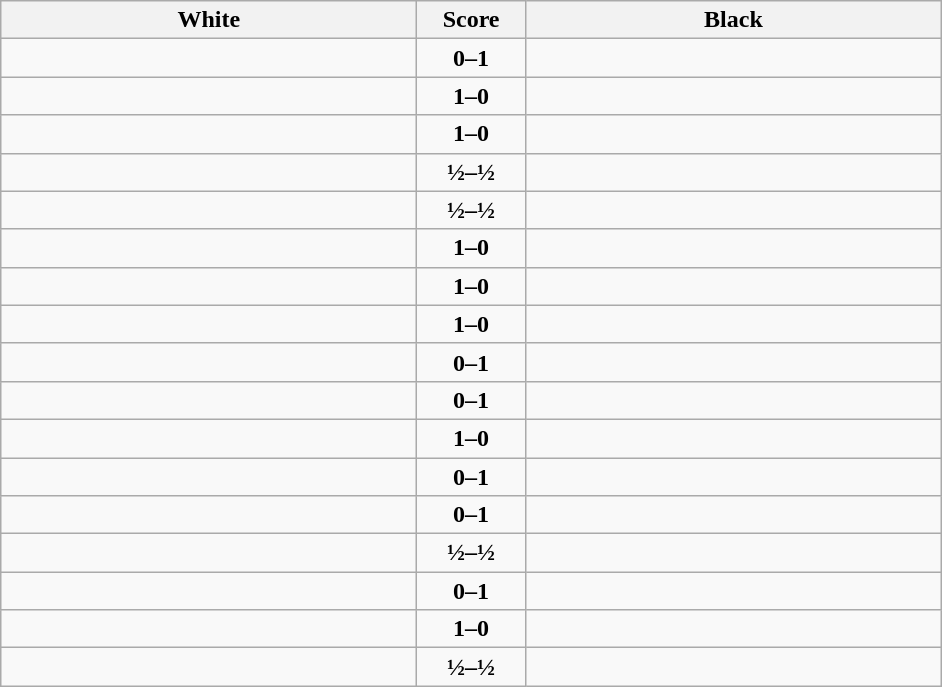<table class="wikitable" style="text-align: center;">
<tr>
<th align="right" width="270">White</th>
<th width="65">Score</th>
<th align="left" width="270">Black</th>
</tr>
<tr>
<td align=left></td>
<td align=center><strong>0–1</strong></td>
<td align=left><strong></strong></td>
</tr>
<tr>
<td align=left><strong></strong></td>
<td align=center><strong>1–0</strong></td>
<td align=left><strong></strong></td>
</tr>
<tr>
<td align=left><strong></strong></td>
<td align=center><strong>1–0</strong></td>
<td align=left></td>
</tr>
<tr>
<td align=left></td>
<td align=center><strong>½–½</strong></td>
<td align=left></td>
</tr>
<tr>
<td align=left></td>
<td align=center><strong>½–½</strong></td>
<td align=left></td>
</tr>
<tr>
<td align=left><strong></strong></td>
<td align=center><strong>1–0</strong></td>
<td align=left></td>
</tr>
<tr>
<td align=left><strong></strong></td>
<td align=center><strong>1–0</strong></td>
<td align=left></td>
</tr>
<tr>
<td align=left><strong></strong></td>
<td align=center><strong>1–0</strong></td>
<td align=left></td>
</tr>
<tr>
<td align=left></td>
<td align=center><strong>0–1</strong></td>
<td align=left><strong></strong></td>
</tr>
<tr>
<td align=left></td>
<td align=center><strong>0–1</strong></td>
<td align=left><strong></strong></td>
</tr>
<tr>
<td align=left><strong></strong></td>
<td align=center><strong>1–0</strong></td>
<td align=left></td>
</tr>
<tr>
<td align=left></td>
<td align=center><strong>0–1</strong></td>
<td align=left><strong></strong></td>
</tr>
<tr>
<td align=left></td>
<td align=center><strong>0–1</strong></td>
<td align=left><strong></strong></td>
</tr>
<tr>
<td align=left></td>
<td align=center><strong>½–½</strong></td>
<td align=left></td>
</tr>
<tr>
<td align=left></td>
<td align=center><strong>0–1</strong></td>
<td align=left><strong></strong></td>
</tr>
<tr>
<td align=left><strong></strong></td>
<td align=center><strong>1–0</strong></td>
<td align=left></td>
</tr>
<tr>
<td align=left></td>
<td align=center><strong>½–½</strong></td>
<td align=left></td>
</tr>
</table>
